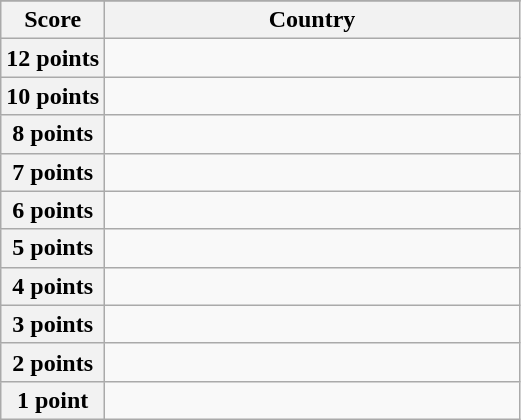<table class="wikitable">
<tr>
</tr>
<tr>
<th scope="col" width="20%">Score</th>
<th scope="col">Country</th>
</tr>
<tr>
<th scope="row">12 points</th>
<td></td>
</tr>
<tr>
<th scope="row">10 points</th>
<td></td>
</tr>
<tr>
<th scope="row">8 points</th>
<td></td>
</tr>
<tr>
<th scope="row">7 points</th>
<td></td>
</tr>
<tr>
<th scope="row">6 points</th>
<td></td>
</tr>
<tr>
<th scope="row">5 points</th>
<td></td>
</tr>
<tr>
<th scope="row">4 points</th>
<td></td>
</tr>
<tr>
<th scope="row">3 points</th>
<td></td>
</tr>
<tr>
<th scope="row">2 points</th>
<td></td>
</tr>
<tr>
<th scope="row">1 point</th>
<td></td>
</tr>
</table>
